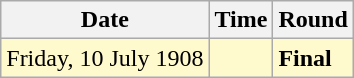<table class="wikitable">
<tr>
<th>Date</th>
<th>Time</th>
<th>Round</th>
</tr>
<tr style=background:lemonchiffon>
<td>Friday, 10 July 1908</td>
<td></td>
<td><strong>Final</strong></td>
</tr>
</table>
